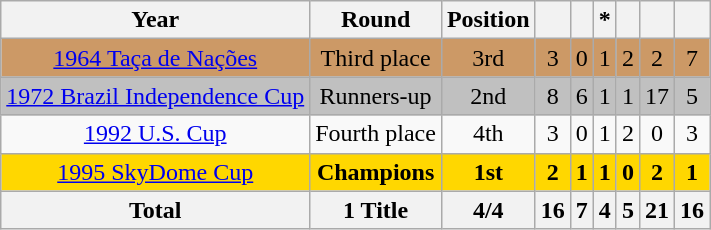<table class="wikitable" style="text-align: center;">
<tr>
<th>Year</th>
<th>Round</th>
<th>Position</th>
<th></th>
<th></th>
<th>*</th>
<th></th>
<th></th>
<th></th>
</tr>
<tr style="background:#cc9966">
<td> <a href='#'>1964 Taça de Nações</a></td>
<td>Third place</td>
<td>3rd</td>
<td>3</td>
<td>0</td>
<td>1</td>
<td>2</td>
<td>2</td>
<td>7</td>
</tr>
<tr style="background:Silver">
<td> <a href='#'>1972 Brazil Independence Cup</a></td>
<td>Runners-up</td>
<td>2nd</td>
<td>8</td>
<td>6</td>
<td>1</td>
<td>1</td>
<td>17</td>
<td>5</td>
</tr>
<tr>
<td> <a href='#'>1992 U.S. Cup</a></td>
<td>Fourth place</td>
<td>4th</td>
<td>3</td>
<td>0</td>
<td>1</td>
<td>2</td>
<td>0</td>
<td>3</td>
</tr>
<tr style="background:Gold">
<td> <a href='#'>1995 SkyDome Cup</a></td>
<td><strong>Champions</strong></td>
<td><strong>1st</strong></td>
<td><strong>2</strong></td>
<td><strong>1</strong></td>
<td><strong>1</strong></td>
<td><strong>0</strong></td>
<td><strong>2</strong></td>
<td><strong>1</strong></td>
</tr>
<tr>
<th>Total</th>
<th>1 Title</th>
<th>4/4</th>
<th>16</th>
<th>7</th>
<th>4</th>
<th>5</th>
<th>21</th>
<th>16</th>
</tr>
</table>
